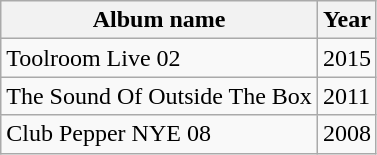<table class="wikitable">
<tr>
<th>Album name</th>
<th>Year</th>
</tr>
<tr>
<td>Toolroom Live 02</td>
<td>2015</td>
</tr>
<tr>
<td>The Sound Of Outside The Box</td>
<td>2011</td>
</tr>
<tr>
<td>Club Pepper NYE 08</td>
<td>2008</td>
</tr>
</table>
